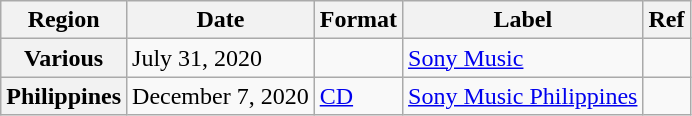<table class="wikitable plainrowheaders">
<tr>
<th>Region</th>
<th>Date</th>
<th>Format</th>
<th>Label</th>
<th>Ref</th>
</tr>
<tr>
<th scope="row">Various</th>
<td>July 31, 2020</td>
<td></td>
<td><a href='#'>Sony Music</a></td>
<td></td>
</tr>
<tr>
<th scope="row">Philippines</th>
<td>December 7, 2020</td>
<td><a href='#'>CD</a></td>
<td><a href='#'>Sony Music Philippines</a></td>
<td></td>
</tr>
</table>
